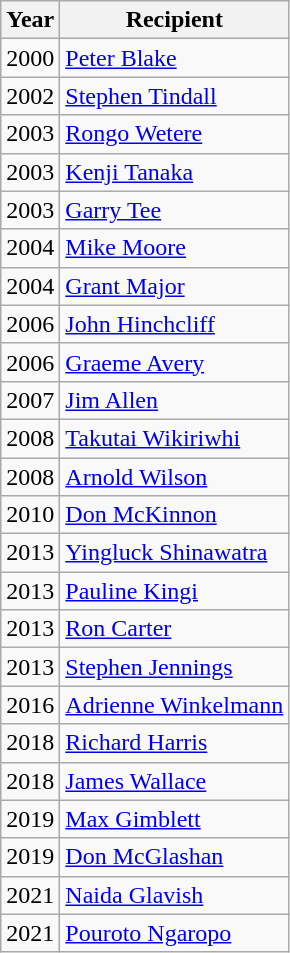<table class="wikitable">
<tr>
<th>Year</th>
<th>Recipient</th>
</tr>
<tr>
<td>2000</td>
<td><a href='#'>Peter Blake</a></td>
</tr>
<tr>
<td>2002</td>
<td><a href='#'>Stephen Tindall</a></td>
</tr>
<tr>
<td>2003</td>
<td><a href='#'>Rongo Wetere</a></td>
</tr>
<tr>
<td>2003</td>
<td><a href='#'>Kenji Tanaka</a></td>
</tr>
<tr>
<td>2003</td>
<td><a href='#'>Garry Tee</a></td>
</tr>
<tr>
<td>2004</td>
<td><a href='#'>Mike Moore</a></td>
</tr>
<tr>
<td>2004</td>
<td><a href='#'>Grant Major</a></td>
</tr>
<tr>
<td>2006</td>
<td><a href='#'>John Hinchcliff</a></td>
</tr>
<tr>
<td>2006</td>
<td><a href='#'>Graeme Avery</a></td>
</tr>
<tr>
<td>2007</td>
<td><a href='#'>Jim Allen</a></td>
</tr>
<tr>
<td>2008</td>
<td><a href='#'>Takutai Wikiriwhi</a></td>
</tr>
<tr>
<td>2008</td>
<td><a href='#'>Arnold Wilson</a></td>
</tr>
<tr>
<td>2010</td>
<td><a href='#'>Don McKinnon</a></td>
</tr>
<tr>
<td>2013</td>
<td><a href='#'>Yingluck Shinawatra</a></td>
</tr>
<tr>
<td>2013</td>
<td><a href='#'>Pauline Kingi</a></td>
</tr>
<tr>
<td>2013</td>
<td><a href='#'>Ron Carter</a></td>
</tr>
<tr>
<td>2013</td>
<td><a href='#'>Stephen Jennings</a></td>
</tr>
<tr>
<td>2016</td>
<td><a href='#'>Adrienne Winkelmann</a></td>
</tr>
<tr>
<td>2018</td>
<td><a href='#'>Richard Harris</a></td>
</tr>
<tr>
<td>2018</td>
<td><a href='#'>James Wallace</a></td>
</tr>
<tr>
<td>2019</td>
<td><a href='#'>Max Gimblett</a></td>
</tr>
<tr>
<td>2019</td>
<td><a href='#'>Don McGlashan</a></td>
</tr>
<tr>
<td>2021</td>
<td><a href='#'>Naida Glavish</a></td>
</tr>
<tr>
<td>2021</td>
<td><a href='#'>Pouroto Ngaropo</a></td>
</tr>
</table>
